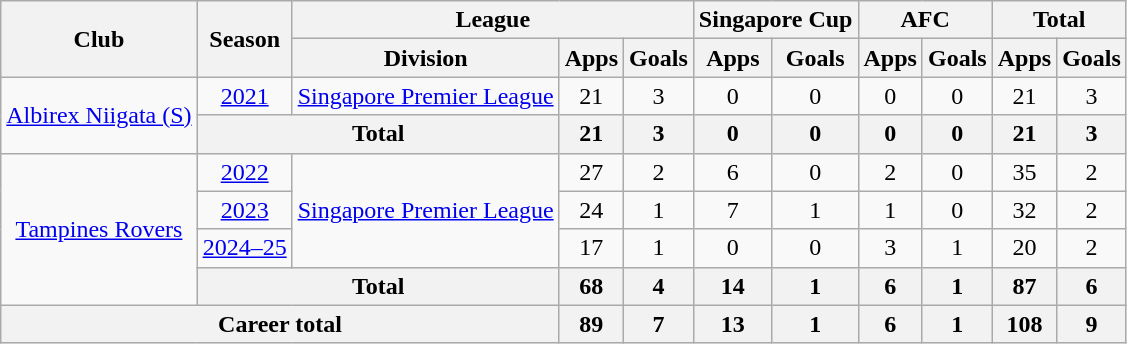<table class="wikitable" style="text-align: center">
<tr>
<th rowspan="2">Club</th>
<th rowspan="2">Season</th>
<th colspan="3">League</th>
<th colspan="2">Singapore Cup</th>
<th colspan="2">AFC</th>
<th colspan="2">Total</th>
</tr>
<tr>
<th>Division</th>
<th>Apps</th>
<th>Goals</th>
<th>Apps</th>
<th>Goals</th>
<th>Apps</th>
<th>Goals</th>
<th>Apps</th>
<th>Goals</th>
</tr>
<tr>
<td rowspan="2"><a href='#'>Albirex Niigata (S)</a></td>
<td><a href='#'>2021</a></td>
<td><a href='#'>Singapore Premier League</a></td>
<td>21</td>
<td>3</td>
<td>0</td>
<td>0</td>
<td>0</td>
<td>0</td>
<td>21</td>
<td>3</td>
</tr>
<tr>
<th colspan=2>Total</th>
<th>21</th>
<th>3</th>
<th>0</th>
<th>0</th>
<th>0</th>
<th>0</th>
<th>21</th>
<th>3</th>
</tr>
<tr>
<td rowspan="4"><a href='#'>Tampines Rovers</a></td>
<td><a href='#'>2022</a></td>
<td rowspan="3"><a href='#'>Singapore Premier League</a></td>
<td>27</td>
<td>2</td>
<td>6</td>
<td>0</td>
<td>2</td>
<td>0</td>
<td>35</td>
<td>2</td>
</tr>
<tr>
<td><a href='#'>2023</a></td>
<td>24</td>
<td>1</td>
<td>7</td>
<td>1</td>
<td>1</td>
<td>0</td>
<td>32</td>
<td>2</td>
</tr>
<tr>
<td><a href='#'>2024–25</a></td>
<td>17</td>
<td>1</td>
<td>0</td>
<td>0</td>
<td>3</td>
<td>1</td>
<td>20</td>
<td>2</td>
</tr>
<tr>
<th colspan=2>Total</th>
<th>68</th>
<th>4</th>
<th>14</th>
<th>1</th>
<th>6</th>
<th>1</th>
<th>87</th>
<th>6</th>
</tr>
<tr>
<th colspan=3>Career total</th>
<th>89</th>
<th>7</th>
<th>13</th>
<th>1</th>
<th>6</th>
<th>1</th>
<th>108</th>
<th>9</th>
</tr>
</table>
